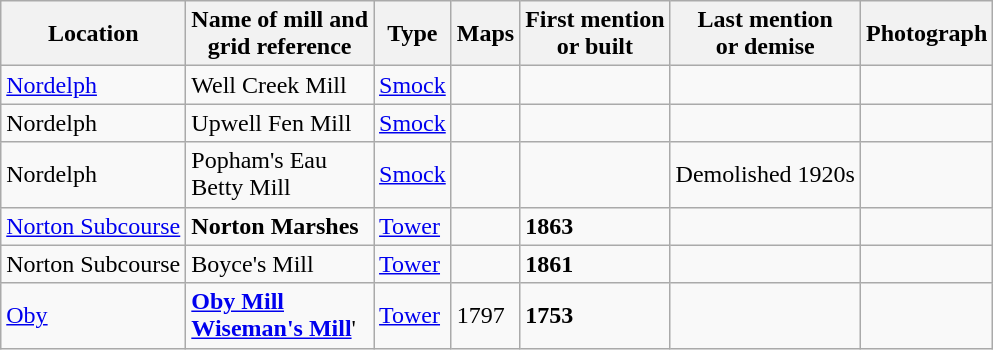<table class="wikitable">
<tr>
<th>Location</th>
<th>Name of mill and<br>grid reference</th>
<th>Type</th>
<th>Maps</th>
<th>First mention<br>or built</th>
<th>Last mention<br> or demise</th>
<th>Photograph</th>
</tr>
<tr>
<td><a href='#'>Nordelph</a></td>
<td>Well Creek Mill<br></td>
<td><a href='#'>Smock</a></td>
<td></td>
<td></td>
<td></td>
<td></td>
</tr>
<tr>
<td>Nordelph</td>
<td>Upwell Fen Mill<br></td>
<td><a href='#'>Smock</a></td>
<td></td>
<td></td>
<td></td>
<td></td>
</tr>
<tr>
<td>Nordelph</td>
<td>Popham's Eau<br>Betty Mill<br></td>
<td><a href='#'>Smock</a></td>
<td></td>
<td></td>
<td>Demolished 1920s<br></td>
<td></td>
</tr>
<tr>
<td><a href='#'>Norton Subcourse</a></td>
<td><strong>Norton Marshes</strong><br></td>
<td><a href='#'>Tower</a></td>
<td></td>
<td><strong>1863</strong></td>
<td></td>
<td></td>
</tr>
<tr>
<td>Norton Subcourse</td>
<td>Boyce's Mill<br></td>
<td><a href='#'>Tower</a></td>
<td></td>
<td><strong>1861</strong></td>
<td></td>
<td></td>
</tr>
<tr>
<td><a href='#'>Oby</a></td>
<td><strong><a href='#'>Oby Mill<br>Wiseman's Mill</a></strong>'<br></td>
<td><a href='#'>Tower</a></td>
<td>1797</td>
<td><strong>1753</strong></td>
<td></td>
<td></td>
</tr>
</table>
